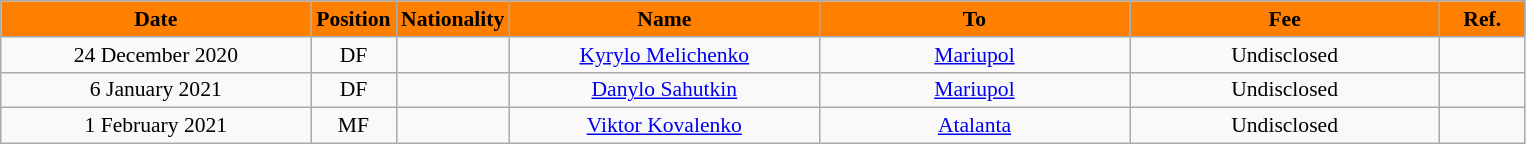<table class="wikitable" style="text-align:center; font-size:90%; ">
<tr>
<th style="background:#FF8000; color:black; width:200px;">Date</th>
<th style="background:#FF8000; color:black; width:50px;">Position</th>
<th style="background:#FF8000; color:black; width:50px;">Nationality</th>
<th style="background:#FF8000; color:black; width:200px;">Name</th>
<th style="background:#FF8000; color:black; width:200px;">To</th>
<th style="background:#FF8000; color:black; width:200px;">Fee</th>
<th style="background:#FF8000; color:black; width:50px;">Ref.</th>
</tr>
<tr>
<td>24 December 2020</td>
<td>DF</td>
<td></td>
<td><a href='#'>Kyrylo Melichenko</a></td>
<td><a href='#'>Mariupol</a></td>
<td>Undisclosed</td>
<td></td>
</tr>
<tr>
<td>6 January 2021</td>
<td>DF</td>
<td></td>
<td><a href='#'>Danylo Sahutkin</a></td>
<td><a href='#'>Mariupol</a></td>
<td>Undisclosed</td>
<td></td>
</tr>
<tr>
<td>1 February 2021</td>
<td>MF</td>
<td></td>
<td><a href='#'>Viktor Kovalenko</a></td>
<td><a href='#'>Atalanta</a></td>
<td>Undisclosed</td>
<td></td>
</tr>
</table>
